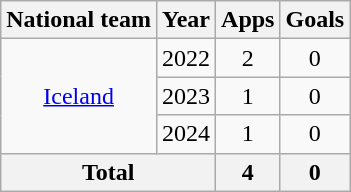<table class="wikitable" style="text-align:center">
<tr>
<th>National team</th>
<th>Year</th>
<th>Apps</th>
<th>Goals</th>
</tr>
<tr>
<td rowspan="3"><a href='#'>Iceland</a></td>
<td>2022</td>
<td>2</td>
<td>0</td>
</tr>
<tr>
<td>2023</td>
<td>1</td>
<td>0</td>
</tr>
<tr>
<td>2024</td>
<td>1</td>
<td>0</td>
</tr>
<tr>
<th colspan="2">Total</th>
<th>4</th>
<th>0</th>
</tr>
</table>
